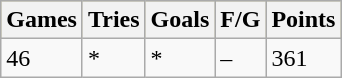<table class="wikitable">
<tr style="background:#bdb76b;">
<th>Games</th>
<th>Tries</th>
<th>Goals</th>
<th>F/G</th>
<th>Points</th>
</tr>
<tr>
<td>46</td>
<td>*</td>
<td>*</td>
<td>–</td>
<td>361</td>
</tr>
</table>
